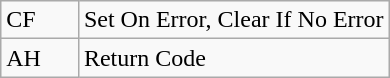<table class="wikitable">
<tr>
<td width="20%">CF</td>
<td width="80%">Set On Error, Clear If No Error</td>
</tr>
<tr>
<td width="20%">AH</td>
<td width="80%">Return Code</td>
</tr>
</table>
